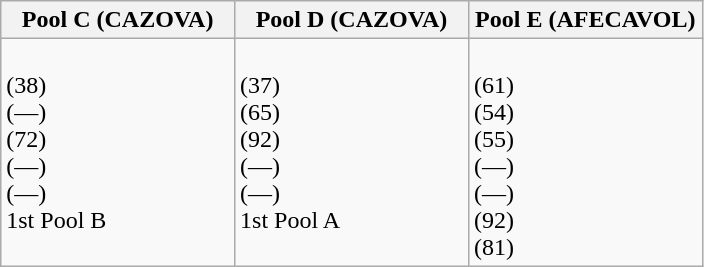<table class="wikitable">
<tr>
<th width=33%>Pool C (CAZOVA)</th>
<th width=33%>Pool D (CAZOVA)</th>
<th width=33%>Pool E (AFECAVOL)</th>
</tr>
<tr>
<td valign=top><br> (38)<br>
 (—)<br>
 (72)<br>
 (—)<br>
 (—)<br>
1st Pool B</td>
<td valign=top><br> (37)<br>
 (65)<br>
 (92)<br>
 (—)<br>
 (—)<br>
1st Pool A</td>
<td><br> (61)<br>
 (54)<br>
 (55)<br>
 (—)<br>
 (—)<br>
 (92)<br>
 (81)</td>
</tr>
</table>
